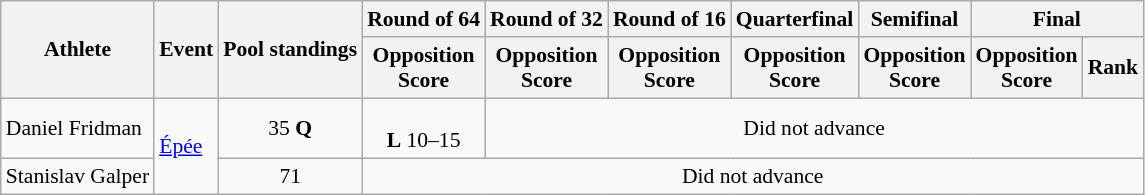<table class="wikitable" style="font-size:90%">
<tr>
<th rowspan=2>Athlete</th>
<th rowspan=2>Event</th>
<th rowspan=2>Pool standings</th>
<th>Round of 64</th>
<th>Round of 32</th>
<th>Round of 16</th>
<th>Quarterfinal</th>
<th>Semifinal</th>
<th colspan=2>Final</th>
</tr>
<tr>
<th>Opposition<br>Score</th>
<th>Opposition<br>Score</th>
<th>Opposition<br>Score</th>
<th>Opposition<br>Score</th>
<th>Opposition<br>Score</th>
<th>Opposition<br>Score</th>
<th>Rank</th>
</tr>
<tr align=center>
<td align=left>Daniel Fridman</td>
<td align=left rowspan=2><a href='#'>Épée</a></td>
<td>35 <strong>Q</strong></td>
<td><br><strong>L</strong> 10–15</td>
<td colspan=6>Did not advance</td>
</tr>
<tr align=center>
<td align=left>Stanislav Galper</td>
<td>71</td>
<td colspan=7>Did not advance</td>
</tr>
</table>
